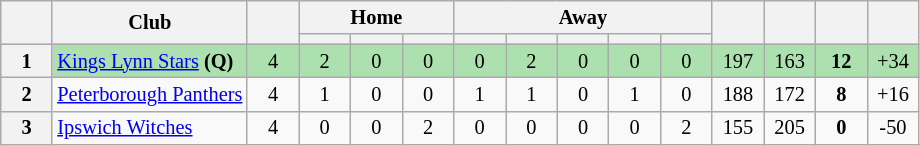<table class="wikitable" style="text-align:center; font-size:85%">
<tr>
<th rowspan="2" style="width:28px;"></th>
<th rowspan=2>Club</th>
<th rowspan="2" style="width:28px;"></th>
<th colspan=3>Home</th>
<th colspan=5>Away</th>
<th rowspan="2" style="width:28px;"></th>
<th rowspan="2" style="width:28px;"></th>
<th rowspan="2" style="width:28px;"></th>
<th rowspan="2" style="width:28px;"></th>
</tr>
<tr>
<th width=28></th>
<th width=28></th>
<th width=28></th>
<th width=28></th>
<th width=28></th>
<th width=28></th>
<th width=28></th>
<th width=28></th>
</tr>
<tr style="background:#ACE1AF">
<th>1</th>
<td align=left><a href='#'>Kings Lynn Stars</a> <strong>(Q)</strong></td>
<td>4</td>
<td>2</td>
<td>0</td>
<td>0</td>
<td>0</td>
<td>2</td>
<td>0</td>
<td>0</td>
<td>0</td>
<td>197</td>
<td>163</td>
<td><strong>12</strong></td>
<td>+34</td>
</tr>
<tr>
<th>2</th>
<td align=left><a href='#'>Peterborough Panthers</a></td>
<td>4</td>
<td>1</td>
<td>0</td>
<td>0</td>
<td>1</td>
<td>1</td>
<td>0</td>
<td>1</td>
<td>0</td>
<td>188</td>
<td>172</td>
<td><strong>8</strong></td>
<td>+16</td>
</tr>
<tr>
<th>3</th>
<td align=left><a href='#'>Ipswich Witches</a></td>
<td>4</td>
<td>0</td>
<td>0</td>
<td>2</td>
<td>0</td>
<td>0</td>
<td>0</td>
<td>0</td>
<td>2</td>
<td>155</td>
<td>205</td>
<td><strong>0</strong></td>
<td>-50</td>
</tr>
</table>
